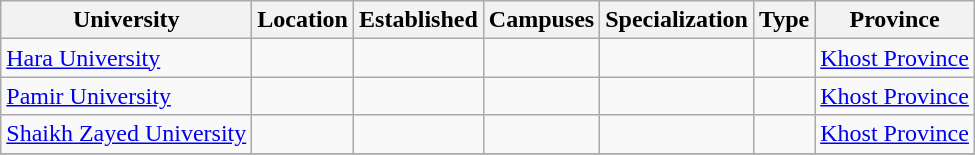<table class="wikitable sortable">
<tr>
<th>University</th>
<th>Location</th>
<th>Established</th>
<th>Campuses</th>
<th>Specialization</th>
<th>Type</th>
<th>Province</th>
</tr>
<tr>
<td><a href='#'>Hara University</a></td>
<td></td>
<td></td>
<td></td>
<td></td>
<td></td>
<td><a href='#'>Khost Province</a></td>
</tr>
<tr>
<td><a href='#'>Pamir University</a></td>
<td></td>
<td></td>
<td></td>
<td></td>
<td></td>
<td><a href='#'>Khost Province</a></td>
</tr>
<tr>
<td><a href='#'>Shaikh Zayed University</a></td>
<td></td>
<td></td>
<td></td>
<td></td>
<td></td>
<td><a href='#'>Khost Province</a></td>
</tr>
<tr>
</tr>
</table>
